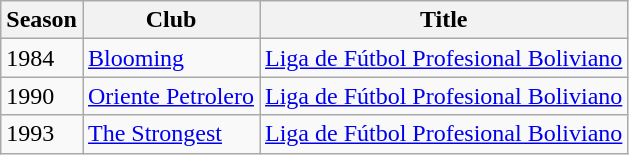<table class="wikitable">
<tr>
<th>Season</th>
<th>Club</th>
<th>Title</th>
</tr>
<tr>
<td>1984</td>
<td><a href='#'>Blooming</a></td>
<td><a href='#'>Liga de Fútbol Profesional Boliviano</a></td>
</tr>
<tr>
<td>1990</td>
<td><a href='#'>Oriente Petrolero</a></td>
<td><a href='#'>Liga de Fútbol Profesional Boliviano</a></td>
</tr>
<tr>
<td>1993</td>
<td><a href='#'>The Strongest</a></td>
<td><a href='#'>Liga de Fútbol Profesional Boliviano</a></td>
</tr>
</table>
